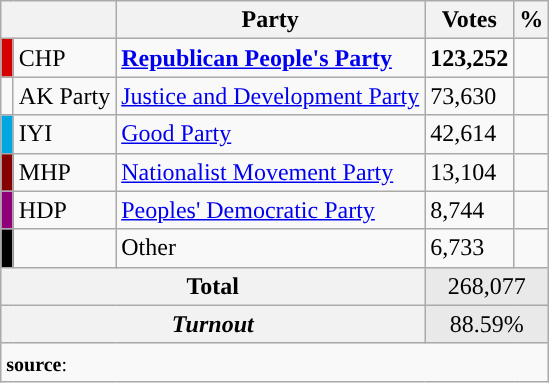<table class="wikitable">
<tr>
<th colspan="2" align="center"></th>
<th align="center">Party</th>
<th align="center">Votes</th>
<th align="center">%</th>
</tr>
<tr align="left">
<td bgcolor="#d50000" width="1"></td>
<td>CHP</td>
<td><strong><a href='#'>Republican People's Party</a></strong></td>
<td><strong>123,252</strong></td>
<td><strong></strong></td>
</tr>
<tr align="left">
<td></td>
<td>AK Party</td>
<td><a href='#'>Justice and Development Party</a></td>
<td>73,630</td>
<td></td>
</tr>
<tr align="left">
<td bgcolor="#01A7E1" width="1"></td>
<td>IYI</td>
<td><a href='#'>Good Party</a></td>
<td>42,614</td>
<td></td>
</tr>
<tr align="left">
<td bgcolor="#870000" width="1"></td>
<td>MHP</td>
<td><a href='#'>Nationalist Movement Party</a></td>
<td>13,104</td>
<td></td>
</tr>
<tr align="left">
<td bgcolor="#91007B" width="1"></td>
<td>HDP</td>
<td><a href='#'>Peoples' Democratic Party</a></td>
<td>8,744</td>
<td></td>
</tr>
<tr align="left">
<td bgcolor=" " width="1"></td>
<td></td>
<td>Other</td>
<td>6,733</td>
<td></td>
</tr>
<tr align="left" style="background-color:#E9E9E9">
<th colspan="3" align="center"><strong>Total</strong></th>
<td colspan="5" align="center">268,077</td>
</tr>
<tr align="left" style="background-color:#E9E9E9">
<th colspan="3" align="center"><em>Turnout</em></th>
<td colspan="5" align="center">88.59%</td>
</tr>
<tr>
<td colspan="9" align="left"><small><strong>source</strong>: </small></td>
</tr>
</table>
